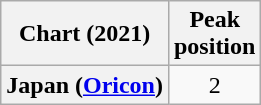<table class="wikitable plainrowheaders" style="text-align:center">
<tr>
<th scope="col">Chart (2021)</th>
<th scope="col">Peak<br>position</th>
</tr>
<tr>
<th scope="row">Japan (<a href='#'>Oricon</a>)</th>
<td>2</td>
</tr>
</table>
